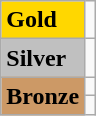<table class="wikitable">
<tr>
<td bgcolor="gold"><strong>Gold</strong></td>
<td></td>
</tr>
<tr>
<td bgcolor="silver"><strong>Silver</strong></td>
<td></td>
</tr>
<tr>
<td rowspan="2" bgcolor="#cc9966"><strong>Bronze</strong></td>
<td></td>
</tr>
<tr>
<td></td>
</tr>
</table>
